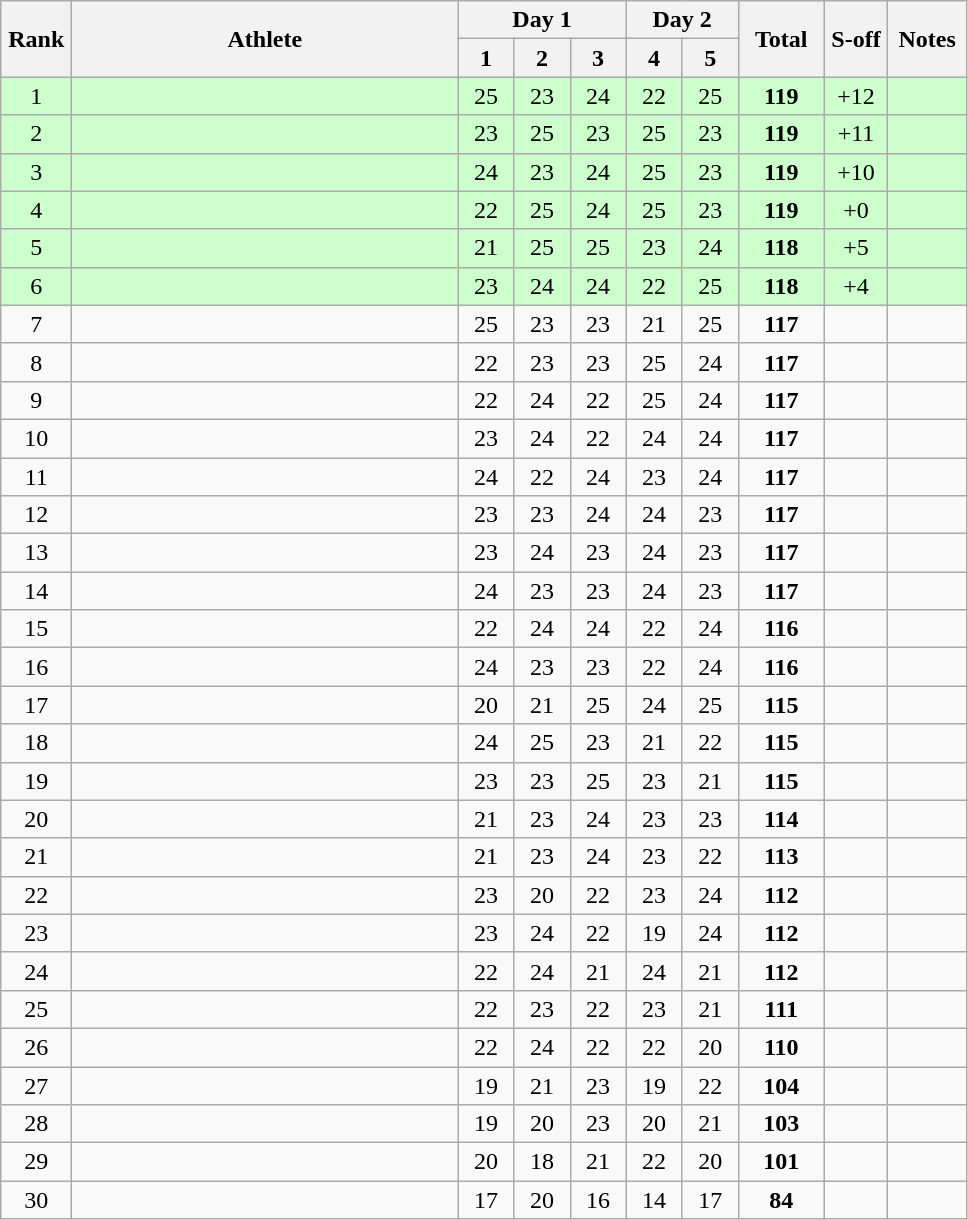<table class="wikitable" style="text-align:center">
<tr>
<th rowspan=2 width=40>Rank</th>
<th rowspan=2 width=250>Athlete</th>
<th colspan=3>Day 1</th>
<th colspan=2>Day 2</th>
<th rowspan=2 width=50>Total</th>
<th rowspan=2 width=35>S-off</th>
<th rowspan=2 width=45>Notes</th>
</tr>
<tr>
<th width=30>1</th>
<th width=30>2</th>
<th width=30>3</th>
<th width=30>4</th>
<th width=30>5</th>
</tr>
<tr bgcolor=ccffcc>
<td>1</td>
<td align=left></td>
<td>25</td>
<td>23</td>
<td>24</td>
<td>22</td>
<td>25</td>
<td><strong>119</strong></td>
<td>+12</td>
<td></td>
</tr>
<tr bgcolor=ccffcc>
<td>2</td>
<td align=left></td>
<td>23</td>
<td>25</td>
<td>23</td>
<td>25</td>
<td>23</td>
<td><strong>119</strong></td>
<td>+11</td>
<td></td>
</tr>
<tr bgcolor=ccffcc>
<td>3</td>
<td align=left></td>
<td>24</td>
<td>23</td>
<td>24</td>
<td>25</td>
<td>23</td>
<td><strong>119</strong></td>
<td>+10</td>
<td></td>
</tr>
<tr bgcolor=ccffcc>
<td>4</td>
<td align=left></td>
<td>22</td>
<td>25</td>
<td>24</td>
<td>25</td>
<td>23</td>
<td><strong>119</strong></td>
<td>+0</td>
<td></td>
</tr>
<tr bgcolor=ccffcc>
<td>5</td>
<td align=left></td>
<td>21</td>
<td>25</td>
<td>25</td>
<td>23</td>
<td>24</td>
<td><strong>118</strong></td>
<td>+5</td>
<td></td>
</tr>
<tr bgcolor=ccffcc>
<td>6</td>
<td align=left></td>
<td>23</td>
<td>24</td>
<td>24</td>
<td>22</td>
<td>25</td>
<td><strong>118</strong></td>
<td>+4</td>
<td></td>
</tr>
<tr>
<td>7</td>
<td align=left></td>
<td>25</td>
<td>23</td>
<td>23</td>
<td>21</td>
<td>25</td>
<td><strong>117</strong></td>
<td></td>
<td></td>
</tr>
<tr>
<td>8</td>
<td align=left></td>
<td>22</td>
<td>23</td>
<td>23</td>
<td>25</td>
<td>24</td>
<td><strong>117</strong></td>
<td></td>
<td></td>
</tr>
<tr>
<td>9</td>
<td align=left></td>
<td>22</td>
<td>24</td>
<td>22</td>
<td>25</td>
<td>24</td>
<td><strong>117</strong></td>
<td></td>
<td></td>
</tr>
<tr>
<td>10</td>
<td align=left></td>
<td>23</td>
<td>24</td>
<td>22</td>
<td>24</td>
<td>24</td>
<td><strong>117</strong></td>
<td></td>
<td></td>
</tr>
<tr>
<td>11</td>
<td align=left></td>
<td>24</td>
<td>22</td>
<td>24</td>
<td>23</td>
<td>24</td>
<td><strong>117</strong></td>
<td></td>
<td></td>
</tr>
<tr>
<td>12</td>
<td align=left></td>
<td>23</td>
<td>23</td>
<td>24</td>
<td>24</td>
<td>23</td>
<td><strong>117</strong></td>
<td></td>
<td></td>
</tr>
<tr>
<td>13</td>
<td align=left></td>
<td>23</td>
<td>24</td>
<td>23</td>
<td>24</td>
<td>23</td>
<td><strong>117</strong></td>
<td></td>
<td></td>
</tr>
<tr>
<td>14</td>
<td align=left></td>
<td>24</td>
<td>23</td>
<td>23</td>
<td>24</td>
<td>23</td>
<td><strong>117</strong></td>
<td></td>
<td></td>
</tr>
<tr>
<td>15</td>
<td align=left></td>
<td>22</td>
<td>24</td>
<td>24</td>
<td>22</td>
<td>24</td>
<td><strong>116</strong></td>
<td></td>
<td></td>
</tr>
<tr>
<td>16</td>
<td align=left></td>
<td>24</td>
<td>23</td>
<td>23</td>
<td>22</td>
<td>24</td>
<td><strong>116</strong></td>
<td></td>
<td></td>
</tr>
<tr>
<td>17</td>
<td align=left></td>
<td>20</td>
<td>21</td>
<td>25</td>
<td>24</td>
<td>25</td>
<td><strong>115</strong></td>
<td></td>
<td></td>
</tr>
<tr>
<td>18</td>
<td align=left></td>
<td>24</td>
<td>25</td>
<td>23</td>
<td>21</td>
<td>22</td>
<td><strong>115</strong></td>
<td></td>
<td></td>
</tr>
<tr>
<td>19</td>
<td align=left></td>
<td>23</td>
<td>23</td>
<td>25</td>
<td>23</td>
<td>21</td>
<td><strong>115</strong></td>
<td></td>
<td></td>
</tr>
<tr>
<td>20</td>
<td align=left></td>
<td>21</td>
<td>23</td>
<td>24</td>
<td>23</td>
<td>23</td>
<td><strong>114</strong></td>
<td></td>
<td></td>
</tr>
<tr>
<td>21</td>
<td align=left></td>
<td>21</td>
<td>23</td>
<td>24</td>
<td>23</td>
<td>22</td>
<td><strong>113</strong></td>
<td></td>
<td></td>
</tr>
<tr>
<td>22</td>
<td align=left></td>
<td>23</td>
<td>20</td>
<td>22</td>
<td>23</td>
<td>24</td>
<td><strong>112</strong></td>
<td></td>
<td></td>
</tr>
<tr>
<td>23</td>
<td align=left></td>
<td>23</td>
<td>24</td>
<td>22</td>
<td>19</td>
<td>24</td>
<td><strong>112</strong></td>
<td></td>
<td></td>
</tr>
<tr>
<td>24</td>
<td align=left></td>
<td>22</td>
<td>24</td>
<td>21</td>
<td>24</td>
<td>21</td>
<td><strong>112</strong></td>
<td></td>
<td></td>
</tr>
<tr>
<td>25</td>
<td align=left></td>
<td>22</td>
<td>23</td>
<td>22</td>
<td>23</td>
<td>21</td>
<td><strong>111</strong></td>
<td></td>
<td></td>
</tr>
<tr>
<td>26</td>
<td align=left></td>
<td>22</td>
<td>24</td>
<td>22</td>
<td>22</td>
<td>20</td>
<td><strong>110</strong></td>
<td></td>
<td></td>
</tr>
<tr>
<td>27</td>
<td align=left></td>
<td>19</td>
<td>21</td>
<td>23</td>
<td>19</td>
<td>22</td>
<td><strong>104</strong></td>
<td></td>
<td></td>
</tr>
<tr>
<td>28</td>
<td align=left></td>
<td>19</td>
<td>20</td>
<td>23</td>
<td>20</td>
<td>21</td>
<td><strong>103</strong></td>
<td></td>
<td></td>
</tr>
<tr>
<td>29</td>
<td align=left></td>
<td>20</td>
<td>18</td>
<td>21</td>
<td>22</td>
<td>20</td>
<td><strong>101</strong></td>
<td></td>
<td></td>
</tr>
<tr>
<td>30</td>
<td align=left></td>
<td>17</td>
<td>20</td>
<td>16</td>
<td>14</td>
<td>17</td>
<td><strong>84</strong></td>
<td></td>
<td></td>
</tr>
</table>
